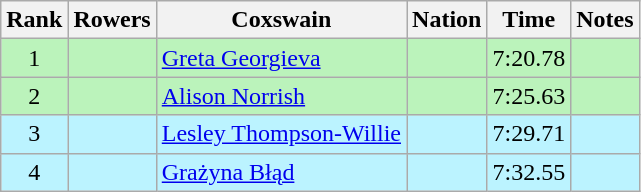<table class="wikitable sortable" style="text-align:center">
<tr>
<th>Rank</th>
<th>Rowers</th>
<th>Coxswain</th>
<th>Nation</th>
<th>Time</th>
<th>Notes</th>
</tr>
<tr bgcolor=bbf3bb>
<td>1</td>
<td align=left data-sort-value="Durchova, Svetla"></td>
<td align=left data-sort-value="Georgieva, Greta"><a href='#'>Greta Georgieva</a></td>
<td align=left></td>
<td>7:20.78</td>
<td></td>
</tr>
<tr bgcolor=bbf3bb>
<td>2</td>
<td align=left data-sort-value="Gough, Joanne"></td>
<td align=left data-sort-value="Norrish, Alison"><a href='#'>Alison Norrish</a></td>
<td align=left></td>
<td>7:25.63</td>
<td></td>
</tr>
<tr bgcolor=bbf3ff>
<td>3</td>
<td align=left data-sort-value="Clarke, Heather"></td>
<td align=left data-sort-value="Thompson-Willie, Lesley"><a href='#'>Lesley Thompson-Willie</a></td>
<td align=left></td>
<td>7:29.71</td>
<td></td>
</tr>
<tr bgcolor=bbf3ff>
<td>4</td>
<td align=left data-sort-value="Jankowska, Elżbieta"></td>
<td align=left data-sort-value="Błąd, Grażyna"><a href='#'>Grażyna Błąd</a></td>
<td align=left></td>
<td>7:32.55</td>
<td></td>
</tr>
</table>
